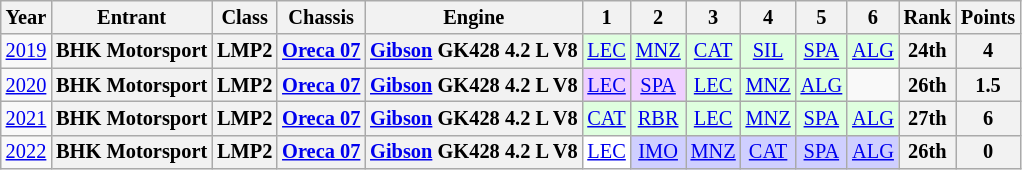<table class="wikitable" style="text-align:center; font-size:85%">
<tr>
<th>Year</th>
<th>Entrant</th>
<th>Class</th>
<th>Chassis</th>
<th>Engine</th>
<th>1</th>
<th>2</th>
<th>3</th>
<th>4</th>
<th>5</th>
<th>6</th>
<th>Rank</th>
<th>Points</th>
</tr>
<tr>
<td><a href='#'>2019</a></td>
<th nowrap>BHK Motorsport</th>
<th>LMP2</th>
<th nowrap><a href='#'>Oreca 07</a></th>
<th nowrap><a href='#'>Gibson</a> GK428 4.2 L V8</th>
<td style="background:#DFFFDF;"><a href='#'>LEC</a><br></td>
<td style="background:#DFFFDF;"><a href='#'>MNZ</a><br></td>
<td style="background:#DFFFDF;"><a href='#'>CAT</a><br></td>
<td style="background:#DFFFDF;"><a href='#'>SIL</a><br></td>
<td style="background:#DFFFDF;"><a href='#'>SPA</a><br></td>
<td style="background:#DFFFDF;"><a href='#'>ALG</a><br></td>
<th>24th</th>
<th>4</th>
</tr>
<tr>
<td><a href='#'>2020</a></td>
<th nowrap>BHK Motorsport</th>
<th>LMP2</th>
<th nowrap><a href='#'>Oreca 07</a></th>
<th nowrap><a href='#'>Gibson</a> GK428 4.2 L V8</th>
<td style="background:#EFCFFF;"><a href='#'>LEC</a><br></td>
<td style="background:#EFCFFF;"><a href='#'>SPA</a><br></td>
<td style="background:#DFFFDF;"><a href='#'>LEC</a><br></td>
<td style="background:#DFFFDF;"><a href='#'>MNZ</a><br></td>
<td style="background:#DFFFDF;"><a href='#'>ALG</a><br></td>
<td></td>
<th>26th</th>
<th>1.5</th>
</tr>
<tr>
<td><a href='#'>2021</a></td>
<th nowrap>BHK Motorsport</th>
<th>LMP2</th>
<th nowrap><a href='#'>Oreca 07</a></th>
<th nowrap><a href='#'>Gibson</a> GK428 4.2 L V8</th>
<td style="background:#DFFFDF;"><a href='#'>CAT</a><br></td>
<td style="background:#DFFFDF;"><a href='#'>RBR</a><br></td>
<td style="background:#DFFFDF;"><a href='#'>LEC</a><br></td>
<td style="background:#DFFFDF;"><a href='#'>MNZ</a><br></td>
<td style="background:#DFFFDF;"><a href='#'>SPA</a><br></td>
<td style="background:#DFFFDF;"><a href='#'>ALG</a><br></td>
<th>27th</th>
<th>6</th>
</tr>
<tr>
<td><a href='#'>2022</a></td>
<th nowrap>BHK Motorsport</th>
<th>LMP2</th>
<th nowrap><a href='#'>Oreca 07</a></th>
<th nowrap><a href='#'>Gibson</a> GK428 4.2 L V8</th>
<td style="background:#FFFFFF;"><a href='#'>LEC</a><br></td>
<td style="background:#CFCFFF;"><a href='#'>IMO</a><br></td>
<td style="background:#CFCFFF;"><a href='#'>MNZ</a><br></td>
<td style="background:#CFCFFF;"><a href='#'>CAT</a><br></td>
<td style="background:#CFCFFF;"><a href='#'>SPA</a><br></td>
<td style="background:#CFCFFF;"><a href='#'>ALG</a><br></td>
<th>26th</th>
<th>0</th>
</tr>
</table>
